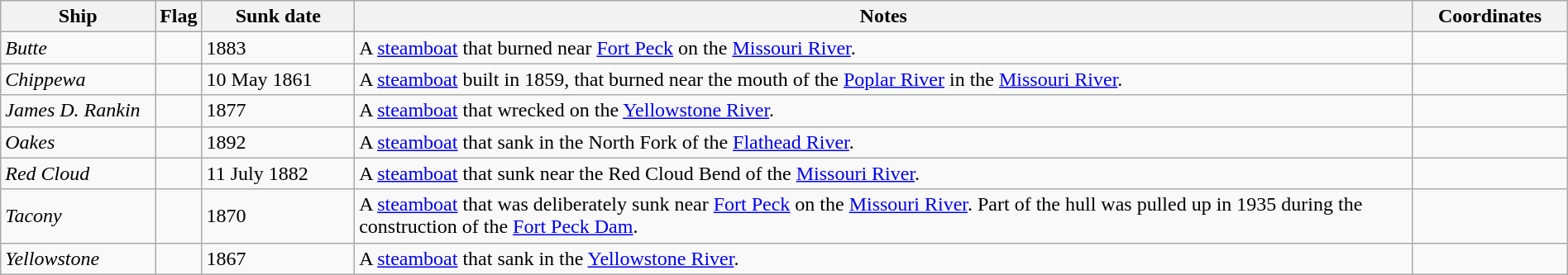<table class=wikitable | style = "width:100%">
<tr>
<th style="width:10%">Ship</th>
<th>Flag</th>
<th style="width:10%">Sunk date</th>
<th style="width:70%">Notes</th>
<th style="width:10%">Coordinates</th>
</tr>
<tr>
<td><em>Butte</em></td>
<td></td>
<td>1883</td>
<td>A <a href='#'>steamboat</a> that burned near <a href='#'>Fort Peck</a> on the <a href='#'>Missouri River</a>.</td>
<td></td>
</tr>
<tr>
<td><em>Chippewa</em></td>
<td></td>
<td>10 May 1861</td>
<td>A <a href='#'>steamboat</a> built in 1859, that burned near the mouth of the <a href='#'>Poplar River</a> in the <a href='#'>Missouri River</a>.</td>
<td></td>
</tr>
<tr>
<td><em>James D. Rankin</em></td>
<td></td>
<td>1877</td>
<td>A <a href='#'>steamboat</a> that wrecked on the <a href='#'>Yellowstone River</a>.</td>
<td></td>
</tr>
<tr>
<td><em>Oakes</em></td>
<td></td>
<td>1892</td>
<td>A <a href='#'>steamboat</a> that sank in the North Fork of the <a href='#'>Flathead River</a>.</td>
<td></td>
</tr>
<tr>
<td><em>Red Cloud</em></td>
<td></td>
<td>11 July 1882</td>
<td>A <a href='#'>steamboat</a> that sunk near the Red Cloud Bend of the <a href='#'>Missouri River</a>.</td>
<td></td>
</tr>
<tr>
<td><em>Tacony</em></td>
<td></td>
<td>1870</td>
<td>A <a href='#'>steamboat</a> that was deliberately sunk near <a href='#'>Fort Peck</a> on the <a href='#'>Missouri River</a>. Part of the hull was pulled up in 1935 during the construction of the <a href='#'>Fort Peck Dam</a>.</td>
<td></td>
</tr>
<tr>
<td><em>Yellowstone</em></td>
<td></td>
<td>1867</td>
<td>A <a href='#'>steamboat</a> that sank in the <a href='#'>Yellowstone River</a>.</td>
<td></td>
</tr>
</table>
